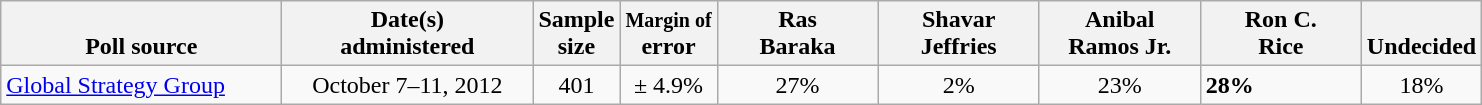<table class="wikitable">
<tr valign= bottom>
<th style="width:180px;">Poll source</th>
<th style="width:160px;">Date(s)<br>administered</th>
<th class=small>Sample<br>size</th>
<th><small>Margin of</small><br>error</th>
<th style="width:100px;">Ras<br>Baraka</th>
<th style="width:100px;">Shavar<br>Jeffries</th>
<th style="width:100px;">Anibal<br>Ramos Jr.</th>
<th style="width:100px;">Ron C.<br>Rice</th>
<th style="width:40px;">Undecided</th>
</tr>
<tr>
<td><a href='#'>Global Strategy Group</a></td>
<td align=center>October 7–11, 2012</td>
<td align=center>401</td>
<td align=center>± 4.9%</td>
<td align=center>27%</td>
<td align=center>2%</td>
<td align=center>23%</td>
<td><strong>28%</strong></td>
<td align=center>18%</td>
</tr>
</table>
